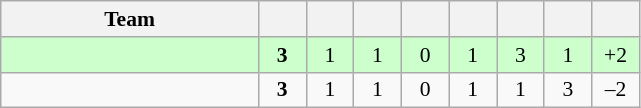<table class="wikitable" style="text-align: center; font-size: 90%;">
<tr>
<th width="165">Team</th>
<th width="25"></th>
<th width="25"></th>
<th width="25"></th>
<th width="25"></th>
<th width="25"></th>
<th width="25"></th>
<th width="25"></th>
<th width="25"></th>
</tr>
<tr bgcolor=#ccffcc>
<td align=left></td>
<td><strong>3</strong></td>
<td>1</td>
<td>1</td>
<td>0</td>
<td>1</td>
<td>3</td>
<td>1</td>
<td>+2</td>
</tr>
<tr>
<td align=left></td>
<td><strong>3</strong></td>
<td>1</td>
<td>1</td>
<td>0</td>
<td>1</td>
<td>1</td>
<td>3</td>
<td>–2</td>
</tr>
</table>
